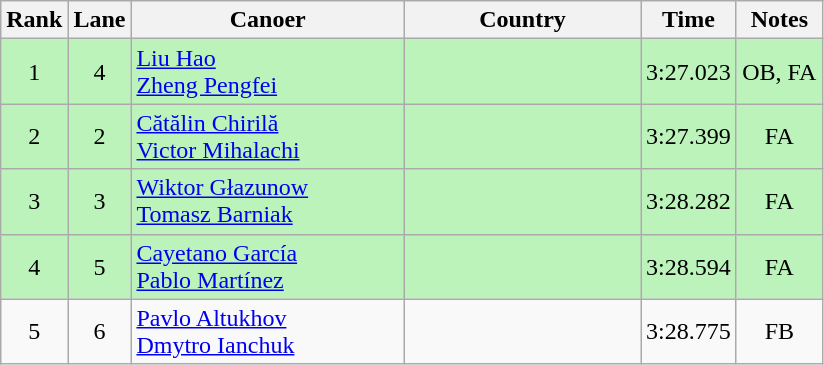<table class="wikitable" style="text-align:center;">
<tr>
<th width=30>Rank</th>
<th width=30>Lane</th>
<th width=175>Canoer</th>
<th width=150>Country</th>
<th width=30>Time</th>
<th width=50>Notes</th>
</tr>
<tr bgcolor=bbf3bb>
<td>1</td>
<td>4</td>
<td align=left><a href='#'>Liu Hao</a><br><a href='#'>Zheng Pengfei</a></td>
<td align=left></td>
<td>3:27.023</td>
<td>OB, FA</td>
</tr>
<tr bgcolor=bbf3bb>
<td>2</td>
<td>2</td>
<td align=left><a href='#'>Cătălin Chirilă</a><br><a href='#'>Victor Mihalachi</a></td>
<td align=left></td>
<td>3:27.399</td>
<td>FA</td>
</tr>
<tr bgcolor=bbf3bb>
<td>3</td>
<td>3</td>
<td align=left><a href='#'>Wiktor Głazunow</a><br><a href='#'>Tomasz Barniak</a></td>
<td align=left></td>
<td>3:28.282</td>
<td>FA</td>
</tr>
<tr bgcolor=bbf3bb>
<td>4</td>
<td>5</td>
<td align=left><a href='#'>Cayetano García</a><br><a href='#'>Pablo Martínez</a></td>
<td align=left></td>
<td>3:28.594</td>
<td>FA</td>
</tr>
<tr>
<td>5</td>
<td>6</td>
<td align=left><a href='#'>Pavlo Altukhov</a><br><a href='#'>Dmytro Ianchuk</a></td>
<td align=left></td>
<td>3:28.775</td>
<td>FB</td>
</tr>
</table>
